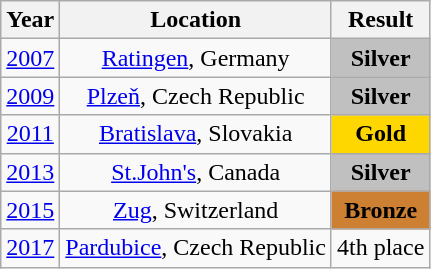<table class="wikitable" style="text-align:center;">
<tr>
<th>Year</th>
<th>Location</th>
<th>Result</th>
</tr>
<tr>
<td><a href='#'>2007</a></td>
<td><a href='#'>Ratingen</a>, Germany</td>
<td bgcolor=Silver><strong>Silver</strong></td>
</tr>
<tr>
<td><a href='#'>2009</a></td>
<td><a href='#'>Plzeň</a>, Czech Republic</td>
<td bgcolor=Silver><strong>Silver</strong></td>
</tr>
<tr>
<td><a href='#'>2011</a></td>
<td><a href='#'>Bratislava</a>, Slovakia</td>
<td bgcolor=gold><strong>Gold</strong></td>
</tr>
<tr>
<td><a href='#'>2013</a></td>
<td><a href='#'>St.John's</a>, Canada</td>
<td bgcolor=Silver><strong>Silver</strong></td>
</tr>
<tr>
<td><a href='#'>2015</a></td>
<td><a href='#'>Zug</a>, Switzerland</td>
<td bgcolor=cd7f32><strong>Bronze</strong></td>
</tr>
<tr>
<td><a href='#'>2017</a></td>
<td><a href='#'>Pardubice</a>, Czech Republic</td>
<td>4th place</td>
</tr>
</table>
